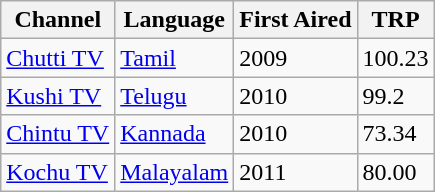<table class="wikitable">
<tr>
<th>Channel</th>
<th>Language</th>
<th>First Aired</th>
<th>TRP</th>
</tr>
<tr>
<td><a href='#'>Chutti TV</a></td>
<td><a href='#'>Tamil</a></td>
<td>2009</td>
<td>100.23</td>
</tr>
<tr>
<td><a href='#'>Kushi TV</a></td>
<td><a href='#'>Telugu</a></td>
<td>2010</td>
<td>99.2</td>
</tr>
<tr>
<td><a href='#'>Chintu TV</a></td>
<td><a href='#'>Kannada</a></td>
<td>2010</td>
<td>73.34</td>
</tr>
<tr>
<td><a href='#'>Kochu TV</a></td>
<td><a href='#'>Malayalam</a></td>
<td>2011</td>
<td>80.00</td>
</tr>
</table>
